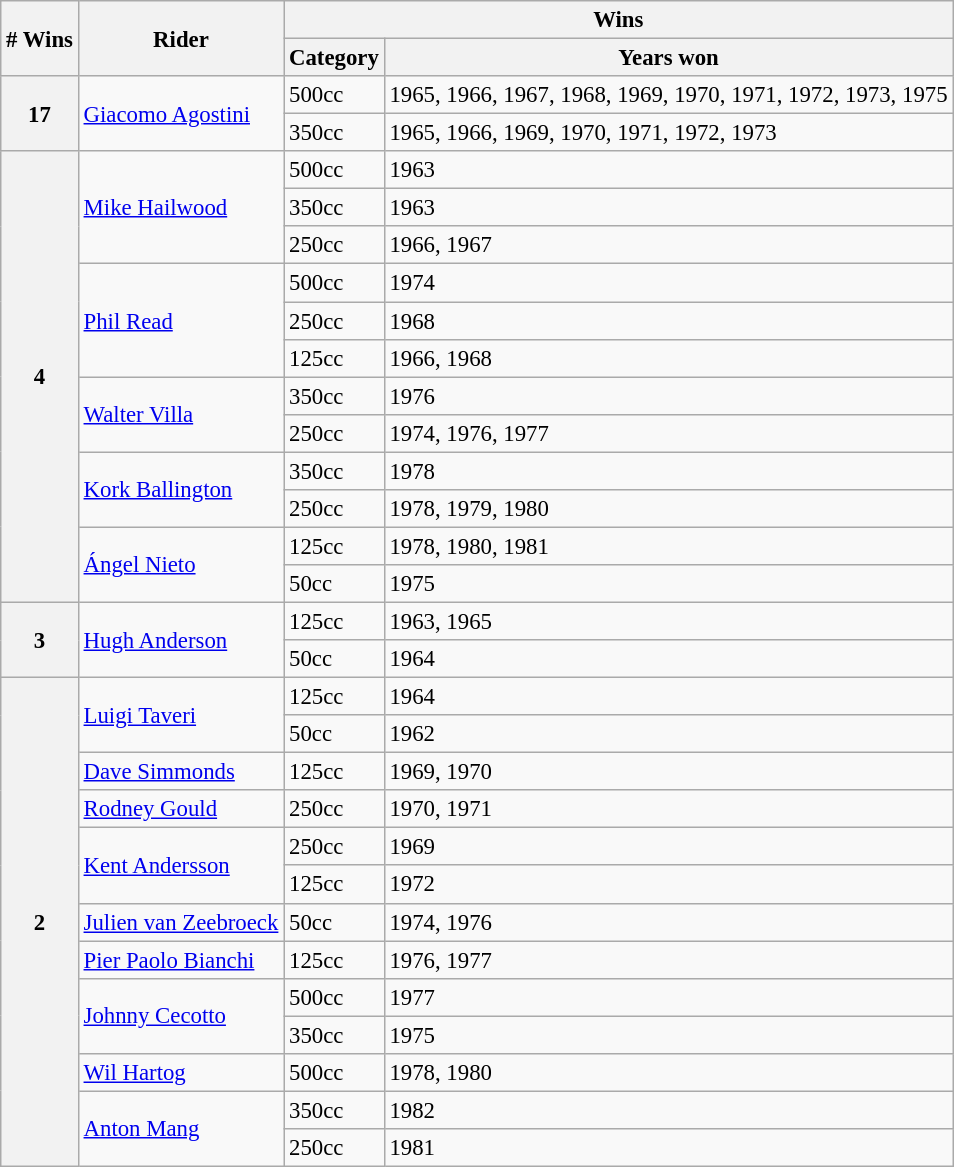<table class="wikitable" style="font-size: 95%;">
<tr>
<th rowspan=2># Wins</th>
<th rowspan=2>Rider</th>
<th colspan=2>Wins</th>
</tr>
<tr>
<th>Category</th>
<th>Years won</th>
</tr>
<tr>
<th rowspan=2>17</th>
<td rowspan=2> <a href='#'>Giacomo Agostini</a></td>
<td>500cc</td>
<td>1965, 1966, 1967, 1968, 1969, 1970, 1971, 1972, 1973, 1975</td>
</tr>
<tr>
<td>350cc</td>
<td>1965, 1966, 1969, 1970, 1971, 1972, 1973</td>
</tr>
<tr>
<th rowspan=12>4</th>
<td rowspan=3> <a href='#'>Mike Hailwood</a></td>
<td>500cc</td>
<td>1963</td>
</tr>
<tr>
<td>350cc</td>
<td>1963</td>
</tr>
<tr>
<td>250cc</td>
<td>1966, 1967</td>
</tr>
<tr>
<td rowspan=3> <a href='#'>Phil Read</a></td>
<td>500cc</td>
<td>1974</td>
</tr>
<tr>
<td>250cc</td>
<td>1968</td>
</tr>
<tr>
<td>125cc</td>
<td>1966, 1968</td>
</tr>
<tr>
<td rowspan=2> <a href='#'>Walter Villa</a></td>
<td>350cc</td>
<td>1976</td>
</tr>
<tr>
<td>250cc</td>
<td>1974, 1976, 1977</td>
</tr>
<tr>
<td rowspan=2> <a href='#'>Kork Ballington</a></td>
<td>350cc</td>
<td>1978</td>
</tr>
<tr>
<td>250cc</td>
<td>1978, 1979, 1980</td>
</tr>
<tr>
<td rowspan=2> <a href='#'>Ángel Nieto</a></td>
<td>125cc</td>
<td>1978, 1980, 1981</td>
</tr>
<tr>
<td>50cc</td>
<td>1975</td>
</tr>
<tr>
<th rowspan=2>3</th>
<td rowspan=2> <a href='#'>Hugh Anderson</a></td>
<td>125cc</td>
<td>1963, 1965</td>
</tr>
<tr>
<td>50cc</td>
<td>1964</td>
</tr>
<tr>
<th rowspan=13>2</th>
<td rowspan=2> <a href='#'>Luigi Taveri</a></td>
<td>125cc</td>
<td>1964</td>
</tr>
<tr>
<td>50cc</td>
<td>1962</td>
</tr>
<tr>
<td> <a href='#'>Dave Simmonds</a></td>
<td>125cc</td>
<td>1969, 1970</td>
</tr>
<tr>
<td> <a href='#'>Rodney Gould</a></td>
<td>250cc</td>
<td>1970, 1971</td>
</tr>
<tr>
<td rowspan=2> <a href='#'>Kent Andersson</a></td>
<td>250cc</td>
<td>1969</td>
</tr>
<tr>
<td>125cc</td>
<td>1972</td>
</tr>
<tr>
<td> <a href='#'>Julien van Zeebroeck</a></td>
<td>50cc</td>
<td>1974, 1976</td>
</tr>
<tr>
<td> <a href='#'>Pier Paolo Bianchi</a></td>
<td>125cc</td>
<td>1976, 1977</td>
</tr>
<tr>
<td rowspan=2> <a href='#'>Johnny Cecotto</a></td>
<td>500cc</td>
<td>1977</td>
</tr>
<tr>
<td>350cc</td>
<td>1975</td>
</tr>
<tr>
<td> <a href='#'>Wil Hartog</a></td>
<td>500cc</td>
<td>1978, 1980</td>
</tr>
<tr>
<td rowspan=2> <a href='#'>Anton Mang</a></td>
<td>350cc</td>
<td>1982</td>
</tr>
<tr>
<td>250cc</td>
<td>1981</td>
</tr>
</table>
